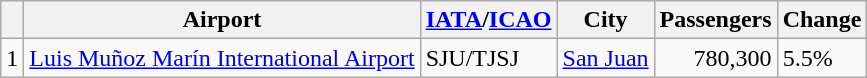<table class="wikitable sortable">
<tr>
<th></th>
<th>Airport</th>
<th><a href='#'>IATA</a>/<a href='#'>ICAO</a></th>
<th>City</th>
<th>Passengers</th>
<th>Change</th>
</tr>
<tr>
<td>1</td>
<td><a href='#'>Luis Muñoz Marín International Airport</a></td>
<td>SJU/TJSJ</td>
<td><a href='#'>San Juan</a></td>
<td align="right">780,300</td>
<td> 5.5%</td>
</tr>
</table>
